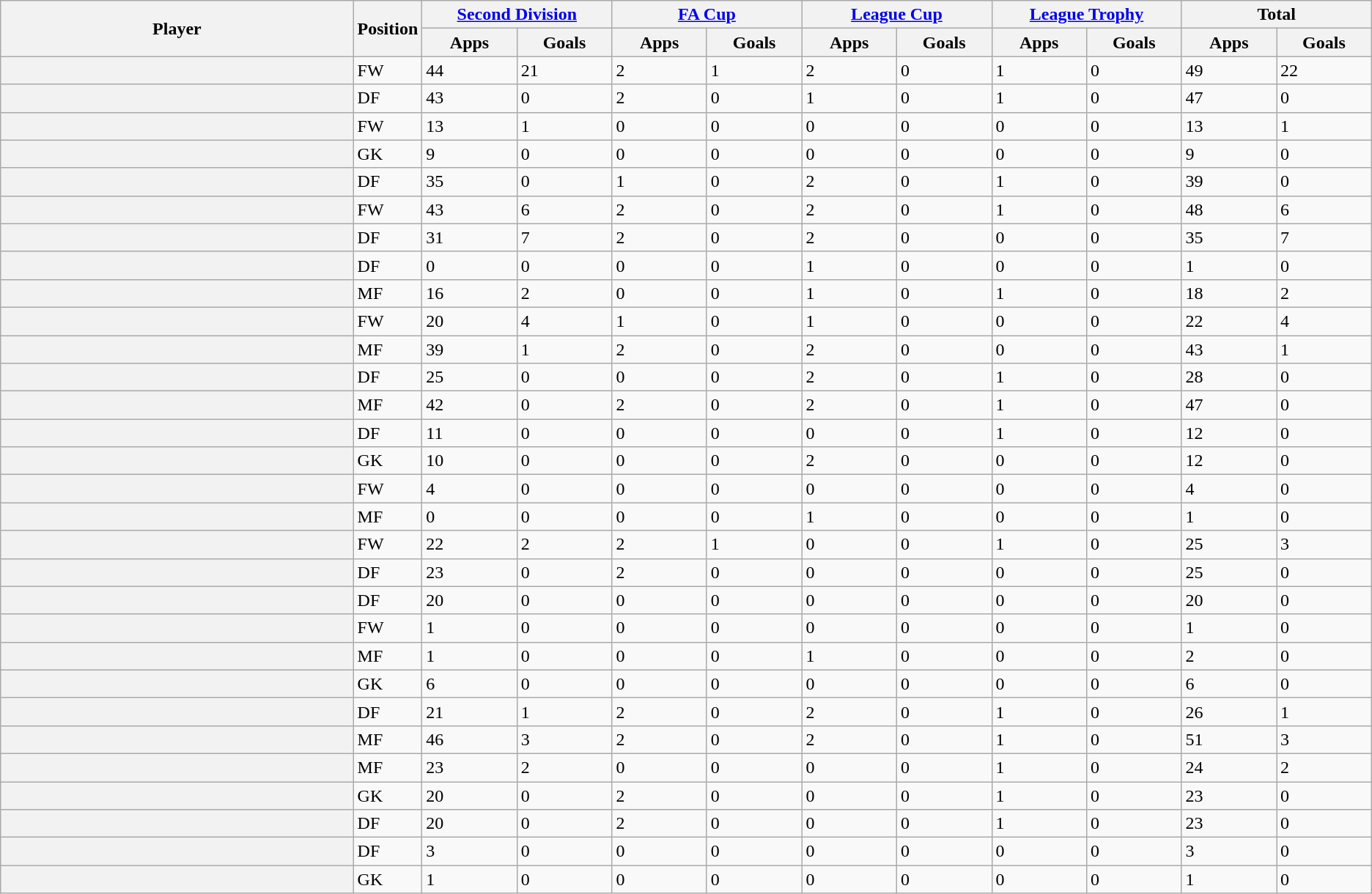<table class="wikitable plainrowheaders sortable">
<tr>
<th rowspan=2 style="width:20em"scope=col>Player</th>
<th rowspan=2>Position</th>
<th colspan=2 style="width:10em"scope=col><a href='#'>Second Division</a></th>
<th colspan=2 style="width:10em"scope=col><a href='#'>FA Cup</a></th>
<th colspan=2 style="width:10em"scope=col><a href='#'>League Cup</a></th>
<th colspan=2 style="width:10em"scope=col><a href='#'>League Trophy</a></th>
<th colspan=2 style="width:10em"scope=col>Total</th>
</tr>
<tr>
<th style="width:5em">Apps</th>
<th style="width:5em">Goals</th>
<th style="width:5em">Apps</th>
<th style="width:5em">Goals</th>
<th style="width:5em">Apps</th>
<th style="width:5em">Goals</th>
<th style="width:5em">Apps</th>
<th style="width:5em">Goals</th>
<th style="width:5em">Apps</th>
<th style="width:5em">Goals</th>
</tr>
<tr>
<th scope=row></th>
<td>FW</td>
<td>44</td>
<td>21</td>
<td>2</td>
<td>1</td>
<td>2</td>
<td>0</td>
<td>1</td>
<td>0</td>
<td>49</td>
<td>22</td>
</tr>
<tr>
<th scope=row></th>
<td>DF</td>
<td>43</td>
<td>0</td>
<td>2</td>
<td>0</td>
<td>1</td>
<td>0</td>
<td>1</td>
<td>0</td>
<td>47</td>
<td>0</td>
</tr>
<tr>
<th scope=row></th>
<td>FW</td>
<td>13</td>
<td>1</td>
<td>0</td>
<td>0</td>
<td>0</td>
<td>0</td>
<td>0</td>
<td>0</td>
<td>13</td>
<td>1</td>
</tr>
<tr>
<th scope=row></th>
<td>GK</td>
<td>9</td>
<td>0</td>
<td>0</td>
<td>0</td>
<td>0</td>
<td>0</td>
<td>0</td>
<td>0</td>
<td>9</td>
<td>0</td>
</tr>
<tr>
<th scope=row></th>
<td>DF</td>
<td>35</td>
<td>0</td>
<td>1</td>
<td>0</td>
<td>2</td>
<td>0</td>
<td>1</td>
<td>0</td>
<td>39</td>
<td>0</td>
</tr>
<tr>
<th scope=row></th>
<td>FW</td>
<td>43</td>
<td>6</td>
<td>2</td>
<td>0</td>
<td>2</td>
<td>0</td>
<td>1</td>
<td>0</td>
<td>48</td>
<td>6</td>
</tr>
<tr>
<th scope=row></th>
<td>DF</td>
<td>31</td>
<td>7</td>
<td>2</td>
<td>0</td>
<td>2</td>
<td>0</td>
<td>0</td>
<td>0</td>
<td>35</td>
<td>7</td>
</tr>
<tr>
<th scope=row></th>
<td>DF</td>
<td>0</td>
<td>0</td>
<td>0</td>
<td>0</td>
<td>1</td>
<td>0</td>
<td>0</td>
<td>0</td>
<td>1</td>
<td>0</td>
</tr>
<tr>
<th scope=row></th>
<td>MF</td>
<td>16</td>
<td>2</td>
<td>0</td>
<td>0</td>
<td>1</td>
<td>0</td>
<td>1</td>
<td>0</td>
<td>18</td>
<td>2</td>
</tr>
<tr>
<th scope=row></th>
<td>FW</td>
<td>20</td>
<td>4</td>
<td>1</td>
<td>0</td>
<td>1</td>
<td>0</td>
<td>0</td>
<td>0</td>
<td>22</td>
<td>4</td>
</tr>
<tr>
<th scope=row></th>
<td>MF</td>
<td>39</td>
<td>1</td>
<td>2</td>
<td>0</td>
<td>2</td>
<td>0</td>
<td>0</td>
<td>0</td>
<td>43</td>
<td>1</td>
</tr>
<tr>
<th scope=row></th>
<td>DF</td>
<td>25</td>
<td>0</td>
<td>0</td>
<td>0</td>
<td>2</td>
<td>0</td>
<td>1</td>
<td>0</td>
<td>28</td>
<td>0</td>
</tr>
<tr>
<th scope=row></th>
<td>MF</td>
<td>42</td>
<td>0</td>
<td>2</td>
<td>0</td>
<td>2</td>
<td>0</td>
<td>1</td>
<td>0</td>
<td>47</td>
<td>0</td>
</tr>
<tr>
<th scope=row></th>
<td>DF</td>
<td>11</td>
<td>0</td>
<td>0</td>
<td>0</td>
<td>0</td>
<td>0</td>
<td>1</td>
<td>0</td>
<td>12</td>
<td>0</td>
</tr>
<tr>
<th scope=row></th>
<td>GK</td>
<td>10</td>
<td>0</td>
<td>0</td>
<td>0</td>
<td>2</td>
<td>0</td>
<td>0</td>
<td>0</td>
<td>12</td>
<td>0</td>
</tr>
<tr>
<th scope=row></th>
<td>FW</td>
<td>4</td>
<td>0</td>
<td>0</td>
<td>0</td>
<td>0</td>
<td>0</td>
<td>0</td>
<td>0</td>
<td>4</td>
<td>0</td>
</tr>
<tr>
<th scope=row></th>
<td>MF</td>
<td>0</td>
<td>0</td>
<td>0</td>
<td>0</td>
<td>1</td>
<td>0</td>
<td>0</td>
<td>0</td>
<td>1</td>
<td>0</td>
</tr>
<tr>
<th scope=row></th>
<td>FW</td>
<td>22</td>
<td>2</td>
<td>2</td>
<td>1</td>
<td>0</td>
<td>0</td>
<td>1</td>
<td>0</td>
<td>25</td>
<td>3</td>
</tr>
<tr>
<th scope=row></th>
<td>DF</td>
<td>23</td>
<td>0</td>
<td>2</td>
<td>0</td>
<td>0</td>
<td>0</td>
<td>0</td>
<td>0</td>
<td>25</td>
<td>0</td>
</tr>
<tr>
<th scope=row></th>
<td>DF</td>
<td>20</td>
<td>0</td>
<td>0</td>
<td>0</td>
<td>0</td>
<td>0</td>
<td>0</td>
<td>0</td>
<td>20</td>
<td>0</td>
</tr>
<tr>
<th scope=row></th>
<td>FW</td>
<td>1</td>
<td>0</td>
<td>0</td>
<td>0</td>
<td>0</td>
<td>0</td>
<td>0</td>
<td>0</td>
<td>1</td>
<td>0</td>
</tr>
<tr>
<th scope=row></th>
<td>MF</td>
<td>1</td>
<td>0</td>
<td>0</td>
<td>0</td>
<td>1</td>
<td>0</td>
<td>0</td>
<td>0</td>
<td>2</td>
<td>0</td>
</tr>
<tr>
<th scope=row></th>
<td>GK</td>
<td>6</td>
<td>0</td>
<td>0</td>
<td>0</td>
<td>0</td>
<td>0</td>
<td>0</td>
<td>0</td>
<td>6</td>
<td>0</td>
</tr>
<tr>
<th scope=row></th>
<td>DF</td>
<td>21</td>
<td>1</td>
<td>2</td>
<td>0</td>
<td>2</td>
<td>0</td>
<td>1</td>
<td>0</td>
<td>26</td>
<td>1</td>
</tr>
<tr>
<th scope=row></th>
<td>MF</td>
<td>46</td>
<td>3</td>
<td>2</td>
<td>0</td>
<td>2</td>
<td>0</td>
<td>1</td>
<td>0</td>
<td>51</td>
<td>3</td>
</tr>
<tr>
<th scope=row></th>
<td>MF</td>
<td>23</td>
<td>2</td>
<td>0</td>
<td>0</td>
<td>0</td>
<td>0</td>
<td>1</td>
<td>0</td>
<td>24</td>
<td>2</td>
</tr>
<tr>
<th scope=row></th>
<td>GK</td>
<td>20</td>
<td>0</td>
<td>2</td>
<td>0</td>
<td>0</td>
<td>0</td>
<td>1</td>
<td>0</td>
<td>23</td>
<td>0</td>
</tr>
<tr>
<th scope=row></th>
<td>DF</td>
<td>20</td>
<td>0</td>
<td>2</td>
<td>0</td>
<td>0</td>
<td>0</td>
<td>1</td>
<td>0</td>
<td>23</td>
<td>0</td>
</tr>
<tr>
<th scope=row></th>
<td>DF</td>
<td>3</td>
<td>0</td>
<td>0</td>
<td>0</td>
<td>0</td>
<td>0</td>
<td>0</td>
<td>0</td>
<td>3</td>
<td>0</td>
</tr>
<tr>
<th scope=row></th>
<td>GK</td>
<td>1</td>
<td>0</td>
<td>0</td>
<td>0</td>
<td>0</td>
<td>0</td>
<td>0</td>
<td>0</td>
<td>1</td>
<td>0</td>
</tr>
</table>
